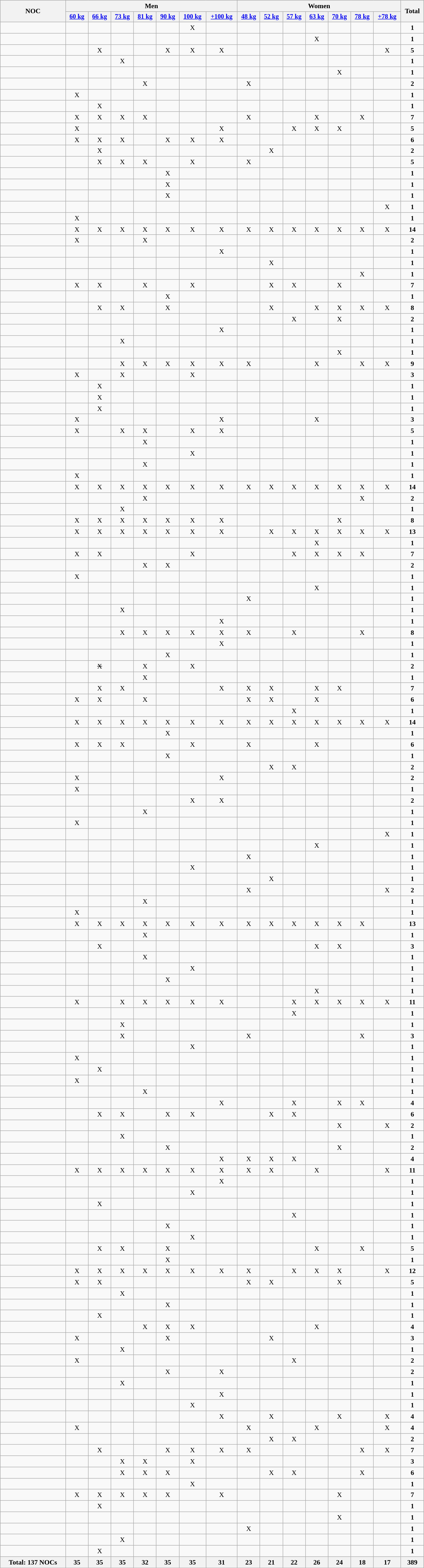<table class="wikitable" width=900 style="text-align:center; font-size:90%">
<tr>
<th rowspan="2" style="text-align:center;">NOC</th>
<th colspan="7">Men</th>
<th colspan="7">Women</th>
<th rowspan="2">Total</th>
</tr>
<tr style="font-size:95%">
<th><a href='#'>60 kg</a></th>
<th><a href='#'>66 kg</a></th>
<th><a href='#'>73 kg</a></th>
<th><a href='#'>81 kg</a></th>
<th><a href='#'>90 kg</a></th>
<th><a href='#'>100 kg</a></th>
<th><a href='#'>+100 kg</a></th>
<th><a href='#'>48 kg</a></th>
<th><a href='#'>52 kg</a></th>
<th><a href='#'>57 kg</a></th>
<th><a href='#'>63 kg</a></th>
<th><a href='#'>70 kg</a></th>
<th><a href='#'>78 kg</a></th>
<th><a href='#'>+78 kg</a></th>
</tr>
<tr>
<td style="text-align:left;"></td>
<td></td>
<td></td>
<td></td>
<td></td>
<td></td>
<td>X</td>
<td></td>
<td></td>
<td></td>
<td></td>
<td></td>
<td></td>
<td></td>
<td></td>
<td><strong>1</strong></td>
</tr>
<tr>
<td style="text-align:left;"></td>
<td></td>
<td></td>
<td></td>
<td></td>
<td></td>
<td></td>
<td></td>
<td></td>
<td></td>
<td></td>
<td>X</td>
<td></td>
<td></td>
<td></td>
<td><strong>1</strong></td>
</tr>
<tr>
<td style="text-align:left;"></td>
<td></td>
<td>X</td>
<td></td>
<td></td>
<td>X</td>
<td>X</td>
<td>X</td>
<td></td>
<td></td>
<td></td>
<td></td>
<td></td>
<td></td>
<td>X</td>
<td><strong>5</strong></td>
</tr>
<tr>
<td style="text-align:left;"></td>
<td></td>
<td></td>
<td>X</td>
<td></td>
<td></td>
<td></td>
<td></td>
<td></td>
<td></td>
<td></td>
<td></td>
<td></td>
<td></td>
<td></td>
<td><strong>1</strong></td>
</tr>
<tr>
<td style="text-align:left;"></td>
<td></td>
<td></td>
<td></td>
<td></td>
<td></td>
<td></td>
<td></td>
<td></td>
<td></td>
<td></td>
<td></td>
<td>X</td>
<td></td>
<td></td>
<td><strong>1</strong></td>
</tr>
<tr>
<td style="text-align:left;"></td>
<td></td>
<td></td>
<td></td>
<td>X</td>
<td></td>
<td></td>
<td></td>
<td>X</td>
<td></td>
<td></td>
<td></td>
<td></td>
<td></td>
<td></td>
<td><strong>2</strong></td>
</tr>
<tr>
<td style="text-align:left;"></td>
<td>X</td>
<td></td>
<td></td>
<td></td>
<td></td>
<td></td>
<td></td>
<td></td>
<td></td>
<td></td>
<td></td>
<td></td>
<td></td>
<td></td>
<td><strong>1</strong></td>
</tr>
<tr>
<td style="text-align:left;"></td>
<td></td>
<td>X</td>
<td></td>
<td></td>
<td></td>
<td></td>
<td></td>
<td></td>
<td></td>
<td></td>
<td></td>
<td></td>
<td></td>
<td></td>
<td><strong>1</strong></td>
</tr>
<tr>
<td style="text-align:left;"></td>
<td>X</td>
<td>X</td>
<td>X</td>
<td>X</td>
<td></td>
<td></td>
<td></td>
<td>X</td>
<td></td>
<td></td>
<td>X</td>
<td></td>
<td>X</td>
<td></td>
<td><strong>7</strong></td>
</tr>
<tr>
<td style="text-align:left;"></td>
<td>X</td>
<td></td>
<td></td>
<td></td>
<td></td>
<td></td>
<td>X</td>
<td></td>
<td></td>
<td>X</td>
<td>X</td>
<td>X</td>
<td></td>
<td></td>
<td><strong>5</strong></td>
</tr>
<tr>
<td style="text-align:left;"></td>
<td>X</td>
<td>X</td>
<td>X</td>
<td></td>
<td>X</td>
<td>X</td>
<td>X</td>
<td></td>
<td></td>
<td></td>
<td></td>
<td></td>
<td></td>
<td></td>
<td><strong>6</strong></td>
</tr>
<tr>
<td style="text-align:left;"></td>
<td></td>
<td>X</td>
<td></td>
<td></td>
<td></td>
<td></td>
<td></td>
<td></td>
<td>X</td>
<td></td>
<td></td>
<td></td>
<td></td>
<td></td>
<td><strong>2</strong></td>
</tr>
<tr>
<td style="text-align:left;"></td>
<td></td>
<td>X</td>
<td>X</td>
<td>X</td>
<td></td>
<td>X</td>
<td></td>
<td>X</td>
<td></td>
<td></td>
<td></td>
<td></td>
<td></td>
<td></td>
<td><strong>5</strong></td>
</tr>
<tr>
<td style="text-align:left;"></td>
<td></td>
<td></td>
<td></td>
<td></td>
<td>X</td>
<td></td>
<td></td>
<td></td>
<td></td>
<td></td>
<td></td>
<td></td>
<td></td>
<td></td>
<td><strong>1</strong></td>
</tr>
<tr>
<td style="text-align:left;"></td>
<td></td>
<td></td>
<td></td>
<td></td>
<td>X</td>
<td></td>
<td></td>
<td></td>
<td></td>
<td></td>
<td></td>
<td></td>
<td></td>
<td></td>
<td><strong>1</strong></td>
</tr>
<tr>
<td style="text-align:left;"></td>
<td></td>
<td></td>
<td></td>
<td></td>
<td>X</td>
<td></td>
<td></td>
<td></td>
<td></td>
<td></td>
<td></td>
<td></td>
<td></td>
<td></td>
<td><strong>1</strong></td>
</tr>
<tr>
<td style="text-align:left;"></td>
<td></td>
<td></td>
<td></td>
<td></td>
<td></td>
<td></td>
<td></td>
<td></td>
<td></td>
<td></td>
<td></td>
<td></td>
<td></td>
<td>X</td>
<td><strong>1</strong></td>
</tr>
<tr>
<td style="text-align:left;"></td>
<td>X</td>
<td></td>
<td></td>
<td></td>
<td></td>
<td></td>
<td></td>
<td></td>
<td></td>
<td></td>
<td></td>
<td></td>
<td></td>
<td></td>
<td><strong>1</strong></td>
</tr>
<tr>
<td style="text-align:left;"></td>
<td>X</td>
<td>X</td>
<td>X</td>
<td>X</td>
<td>X</td>
<td>X</td>
<td>X</td>
<td>X</td>
<td>X</td>
<td>X</td>
<td>X</td>
<td>X</td>
<td>X</td>
<td>X</td>
<td><strong>14</strong></td>
</tr>
<tr>
<td style="text-align:left;"></td>
<td>X</td>
<td></td>
<td></td>
<td>X</td>
<td></td>
<td></td>
<td></td>
<td></td>
<td></td>
<td></td>
<td></td>
<td></td>
<td></td>
<td></td>
<td><strong>2</strong></td>
</tr>
<tr>
<td style="text-align:left;"></td>
<td></td>
<td></td>
<td></td>
<td></td>
<td></td>
<td></td>
<td>X</td>
<td></td>
<td></td>
<td></td>
<td></td>
<td></td>
<td></td>
<td></td>
<td><strong>1</strong></td>
</tr>
<tr>
<td style="text-align:left;"></td>
<td></td>
<td></td>
<td></td>
<td></td>
<td></td>
<td></td>
<td></td>
<td></td>
<td>X</td>
<td></td>
<td></td>
<td></td>
<td></td>
<td></td>
<td><strong>1</strong></td>
</tr>
<tr>
<td style="text-align:left;"></td>
<td></td>
<td></td>
<td></td>
<td></td>
<td></td>
<td></td>
<td></td>
<td></td>
<td></td>
<td></td>
<td></td>
<td></td>
<td>X</td>
<td></td>
<td><strong>1</strong></td>
</tr>
<tr>
<td style="text-align:left;"></td>
<td>X</td>
<td>X</td>
<td></td>
<td>X</td>
<td></td>
<td>X</td>
<td></td>
<td></td>
<td>X</td>
<td>X</td>
<td></td>
<td>X</td>
<td></td>
<td></td>
<td><strong>7</strong></td>
</tr>
<tr>
<td style="text-align:left;"></td>
<td></td>
<td></td>
<td></td>
<td></td>
<td>X</td>
<td></td>
<td></td>
<td></td>
<td></td>
<td></td>
<td></td>
<td></td>
<td></td>
<td></td>
<td><strong>1</strong></td>
</tr>
<tr>
<td style="text-align:left;"></td>
<td></td>
<td>X</td>
<td>X</td>
<td></td>
<td>X</td>
<td></td>
<td></td>
<td></td>
<td>X</td>
<td></td>
<td>X</td>
<td>X</td>
<td>X</td>
<td>X</td>
<td><strong>8</strong></td>
</tr>
<tr>
<td style="text-align:left;"></td>
<td></td>
<td></td>
<td></td>
<td></td>
<td></td>
<td></td>
<td></td>
<td></td>
<td></td>
<td>X</td>
<td></td>
<td>X</td>
<td></td>
<td></td>
<td><strong>2</strong></td>
</tr>
<tr>
<td style="text-align:left;"></td>
<td></td>
<td></td>
<td></td>
<td></td>
<td></td>
<td></td>
<td>X</td>
<td></td>
<td></td>
<td></td>
<td></td>
<td></td>
<td></td>
<td></td>
<td><strong>1</strong></td>
</tr>
<tr>
<td style="text-align:left;"></td>
<td></td>
<td></td>
<td>X</td>
<td></td>
<td></td>
<td></td>
<td></td>
<td></td>
<td></td>
<td></td>
<td></td>
<td></td>
<td></td>
<td></td>
<td><strong>1</strong></td>
</tr>
<tr>
<td style="text-align:left;"></td>
<td></td>
<td></td>
<td></td>
<td></td>
<td></td>
<td></td>
<td></td>
<td></td>
<td></td>
<td></td>
<td></td>
<td>X</td>
<td></td>
<td></td>
<td><strong>1</strong></td>
</tr>
<tr>
<td style="text-align:left;"></td>
<td></td>
<td></td>
<td>X</td>
<td>X</td>
<td>X</td>
<td>X</td>
<td>X</td>
<td>X</td>
<td></td>
<td></td>
<td>X</td>
<td></td>
<td>X</td>
<td>X</td>
<td><strong>9</strong></td>
</tr>
<tr>
<td style="text-align:left;"></td>
<td>X</td>
<td></td>
<td>X</td>
<td></td>
<td></td>
<td>X</td>
<td></td>
<td></td>
<td></td>
<td></td>
<td></td>
<td></td>
<td></td>
<td></td>
<td><strong>3</strong></td>
</tr>
<tr>
<td style="text-align:left;"></td>
<td></td>
<td>X</td>
<td></td>
<td></td>
<td></td>
<td></td>
<td></td>
<td></td>
<td></td>
<td></td>
<td></td>
<td></td>
<td></td>
<td></td>
<td><strong>1</strong></td>
</tr>
<tr>
<td style="text-align:left;"></td>
<td></td>
<td>X</td>
<td></td>
<td></td>
<td></td>
<td></td>
<td></td>
<td></td>
<td></td>
<td></td>
<td></td>
<td></td>
<td></td>
<td></td>
<td><strong>1</strong></td>
</tr>
<tr>
<td style="text-align:left;"></td>
<td></td>
<td>X</td>
<td></td>
<td></td>
<td></td>
<td></td>
<td></td>
<td></td>
<td></td>
<td></td>
<td></td>
<td></td>
<td></td>
<td></td>
<td><strong>1</strong></td>
</tr>
<tr>
<td style="text-align:left;"></td>
<td>X</td>
<td></td>
<td></td>
<td></td>
<td></td>
<td></td>
<td>X</td>
<td></td>
<td></td>
<td></td>
<td>X</td>
<td></td>
<td></td>
<td></td>
<td><strong>3</strong></td>
</tr>
<tr>
<td style="text-align:left;"></td>
<td>X</td>
<td></td>
<td>X</td>
<td>X</td>
<td></td>
<td>X</td>
<td>X</td>
<td></td>
<td></td>
<td></td>
<td></td>
<td></td>
<td></td>
<td></td>
<td><strong>5</strong></td>
</tr>
<tr>
<td style="text-align:left;"></td>
<td></td>
<td></td>
<td></td>
<td>X</td>
<td></td>
<td></td>
<td></td>
<td></td>
<td></td>
<td></td>
<td></td>
<td></td>
<td></td>
<td></td>
<td><strong>1</strong></td>
</tr>
<tr>
<td style="text-align:left;"></td>
<td></td>
<td></td>
<td></td>
<td></td>
<td></td>
<td>X</td>
<td></td>
<td></td>
<td></td>
<td></td>
<td></td>
<td></td>
<td></td>
<td></td>
<td><strong>1</strong></td>
</tr>
<tr>
<td style="text-align:left;"></td>
<td></td>
<td></td>
<td></td>
<td>X</td>
<td></td>
<td></td>
<td></td>
<td></td>
<td></td>
<td></td>
<td></td>
<td></td>
<td></td>
<td></td>
<td><strong>1</strong></td>
</tr>
<tr>
<td style="text-align:left;"></td>
<td>X</td>
<td></td>
<td></td>
<td></td>
<td></td>
<td></td>
<td></td>
<td></td>
<td></td>
<td></td>
<td></td>
<td></td>
<td></td>
<td></td>
<td><strong>1</strong></td>
</tr>
<tr>
<td style="text-align:left;"></td>
<td>X</td>
<td>X</td>
<td>X</td>
<td>X</td>
<td>X</td>
<td>X</td>
<td>X</td>
<td>X</td>
<td>X</td>
<td>X</td>
<td>X</td>
<td>X</td>
<td>X</td>
<td>X</td>
<td><strong>14</strong></td>
</tr>
<tr>
<td style="text-align:left;"></td>
<td></td>
<td></td>
<td></td>
<td>X</td>
<td></td>
<td></td>
<td></td>
<td></td>
<td></td>
<td></td>
<td></td>
<td></td>
<td>X</td>
<td></td>
<td><strong>2</strong></td>
</tr>
<tr>
<td style="text-align:left;"></td>
<td></td>
<td></td>
<td>X</td>
<td></td>
<td></td>
<td></td>
<td></td>
<td></td>
<td></td>
<td></td>
<td></td>
<td></td>
<td></td>
<td></td>
<td><strong>1</strong></td>
</tr>
<tr>
<td style="text-align:left;"></td>
<td>X</td>
<td>X</td>
<td>X</td>
<td>X</td>
<td>X</td>
<td>X</td>
<td>X</td>
<td></td>
<td></td>
<td></td>
<td></td>
<td>X</td>
<td></td>
<td></td>
<td><strong>8</strong></td>
</tr>
<tr>
<td style="text-align:left;"></td>
<td>X</td>
<td>X</td>
<td>X</td>
<td>X</td>
<td>X</td>
<td>X</td>
<td>X</td>
<td></td>
<td>X</td>
<td>X</td>
<td>X</td>
<td>X</td>
<td>X</td>
<td>X</td>
<td><strong>13</strong></td>
</tr>
<tr>
<td style="text-align:left;"></td>
<td></td>
<td></td>
<td></td>
<td></td>
<td></td>
<td></td>
<td></td>
<td></td>
<td></td>
<td></td>
<td>X</td>
<td></td>
<td></td>
<td></td>
<td><strong>1</strong></td>
</tr>
<tr>
<td style="text-align:left;"></td>
<td>X</td>
<td>X</td>
<td></td>
<td></td>
<td></td>
<td>X</td>
<td></td>
<td></td>
<td></td>
<td>X</td>
<td>X</td>
<td>X</td>
<td>X</td>
<td></td>
<td><strong>7</strong></td>
</tr>
<tr>
<td style="text-align:left;"></td>
<td></td>
<td></td>
<td></td>
<td>X</td>
<td>X</td>
<td></td>
<td></td>
<td></td>
<td></td>
<td></td>
<td></td>
<td></td>
<td></td>
<td></td>
<td><strong>2</strong></td>
</tr>
<tr>
<td style="text-align:left;"></td>
<td>X</td>
<td></td>
<td></td>
<td></td>
<td></td>
<td></td>
<td></td>
<td></td>
<td></td>
<td></td>
<td></td>
<td></td>
<td></td>
<td></td>
<td><strong>1</strong></td>
</tr>
<tr>
<td style="text-align:left;"></td>
<td></td>
<td></td>
<td></td>
<td></td>
<td></td>
<td></td>
<td></td>
<td></td>
<td></td>
<td></td>
<td>X</td>
<td></td>
<td></td>
<td></td>
<td><strong>1</strong></td>
</tr>
<tr>
<td style="text-align:left;"></td>
<td></td>
<td></td>
<td></td>
<td></td>
<td></td>
<td></td>
<td></td>
<td>X</td>
<td></td>
<td></td>
<td></td>
<td></td>
<td></td>
<td></td>
<td><strong>1</strong></td>
</tr>
<tr>
<td style="text-align:left;"></td>
<td></td>
<td></td>
<td>X</td>
<td></td>
<td></td>
<td></td>
<td></td>
<td></td>
<td></td>
<td></td>
<td></td>
<td></td>
<td></td>
<td></td>
<td><strong>1</strong></td>
</tr>
<tr>
<td style="text-align:left;"></td>
<td></td>
<td></td>
<td></td>
<td></td>
<td></td>
<td></td>
<td>X</td>
<td></td>
<td></td>
<td></td>
<td></td>
<td></td>
<td></td>
<td></td>
<td><strong>1</strong></td>
</tr>
<tr>
<td style="text-align:left;"></td>
<td></td>
<td></td>
<td>X</td>
<td>X</td>
<td>X</td>
<td>X</td>
<td>X</td>
<td>X</td>
<td></td>
<td>X</td>
<td></td>
<td></td>
<td>X</td>
<td></td>
<td><strong>8</strong></td>
</tr>
<tr>
<td style="text-align:left;"></td>
<td></td>
<td></td>
<td></td>
<td></td>
<td></td>
<td></td>
<td>X</td>
<td></td>
<td></td>
<td></td>
<td></td>
<td></td>
<td></td>
<td></td>
<td><strong>1</strong></td>
</tr>
<tr>
<td style="text-align:left;"></td>
<td></td>
<td></td>
<td></td>
<td></td>
<td>X</td>
<td></td>
<td></td>
<td></td>
<td></td>
<td></td>
<td></td>
<td></td>
<td></td>
<td></td>
<td><strong>1</strong></td>
</tr>
<tr>
<td style="text-align:left;"></td>
<td></td>
<td><s>X</s></td>
<td></td>
<td>X</td>
<td></td>
<td>X</td>
<td></td>
<td></td>
<td></td>
<td></td>
<td></td>
<td></td>
<td></td>
<td></td>
<td><strong>2</strong></td>
</tr>
<tr>
<td style="text-align:left;"></td>
<td></td>
<td></td>
<td></td>
<td>X</td>
<td></td>
<td></td>
<td></td>
<td></td>
<td></td>
<td></td>
<td></td>
<td></td>
<td></td>
<td></td>
<td><strong>1</strong></td>
</tr>
<tr>
<td style="text-align:left;"></td>
<td></td>
<td>X</td>
<td>X</td>
<td></td>
<td></td>
<td></td>
<td>X</td>
<td>X</td>
<td>X</td>
<td></td>
<td>X</td>
<td>X</td>
<td></td>
<td></td>
<td><strong>7</strong></td>
</tr>
<tr>
<td style="text-align:left;"></td>
<td>X</td>
<td>X</td>
<td></td>
<td>X</td>
<td></td>
<td></td>
<td></td>
<td>X</td>
<td>X</td>
<td></td>
<td>X</td>
<td></td>
<td></td>
<td></td>
<td><strong>6</strong></td>
</tr>
<tr>
<td style="text-align:left;"></td>
<td></td>
<td></td>
<td></td>
<td></td>
<td></td>
<td></td>
<td></td>
<td></td>
<td></td>
<td>X</td>
<td></td>
<td></td>
<td></td>
<td></td>
<td><strong>1</strong></td>
</tr>
<tr>
<td style="text-align:left;"></td>
<td>X</td>
<td>X</td>
<td>X</td>
<td>X</td>
<td>X</td>
<td>X</td>
<td>X</td>
<td>X</td>
<td>X</td>
<td>X</td>
<td>X</td>
<td>X</td>
<td>X</td>
<td>X</td>
<td><strong>14</strong></td>
</tr>
<tr>
<td style="text-align:left;"></td>
<td></td>
<td></td>
<td></td>
<td></td>
<td>X</td>
<td></td>
<td></td>
<td></td>
<td></td>
<td></td>
<td></td>
<td></td>
<td></td>
<td></td>
<td><strong>1</strong></td>
</tr>
<tr>
<td style="text-align:left;"></td>
<td>X</td>
<td>X</td>
<td>X</td>
<td></td>
<td></td>
<td>X</td>
<td></td>
<td>X</td>
<td></td>
<td></td>
<td>X</td>
<td></td>
<td></td>
<td></td>
<td><strong>6</strong></td>
</tr>
<tr>
<td style="text-align:left;"></td>
<td></td>
<td></td>
<td></td>
<td></td>
<td>X</td>
<td></td>
<td></td>
<td></td>
<td></td>
<td></td>
<td></td>
<td></td>
<td></td>
<td></td>
<td><strong>1</strong></td>
</tr>
<tr>
<td style="text-align:left;"></td>
<td></td>
<td></td>
<td></td>
<td></td>
<td></td>
<td></td>
<td></td>
<td></td>
<td>X</td>
<td>X</td>
<td></td>
<td></td>
<td></td>
<td></td>
<td><strong>2</strong></td>
</tr>
<tr>
<td style="text-align:left;"></td>
<td>X</td>
<td></td>
<td></td>
<td></td>
<td></td>
<td></td>
<td>X</td>
<td></td>
<td></td>
<td></td>
<td></td>
<td></td>
<td></td>
<td></td>
<td><strong>2</strong></td>
</tr>
<tr>
<td style="text-align:left;"></td>
<td>X</td>
<td></td>
<td></td>
<td></td>
<td></td>
<td></td>
<td></td>
<td></td>
<td></td>
<td></td>
<td></td>
<td></td>
<td></td>
<td></td>
<td><strong>1</strong></td>
</tr>
<tr>
<td style="text-align:left;"></td>
<td></td>
<td></td>
<td></td>
<td></td>
<td></td>
<td>X</td>
<td>X</td>
<td></td>
<td></td>
<td></td>
<td></td>
<td></td>
<td></td>
<td></td>
<td><strong>2</strong></td>
</tr>
<tr>
<td style="text-align:left;"></td>
<td></td>
<td></td>
<td></td>
<td>X</td>
<td></td>
<td></td>
<td></td>
<td></td>
<td></td>
<td></td>
<td></td>
<td></td>
<td></td>
<td></td>
<td><strong>1</strong></td>
</tr>
<tr>
<td style="text-align:left;"></td>
<td>X</td>
<td></td>
<td></td>
<td></td>
<td></td>
<td></td>
<td></td>
<td></td>
<td></td>
<td></td>
<td></td>
<td></td>
<td></td>
<td></td>
<td><strong>1</strong></td>
</tr>
<tr>
<td style="text-align:left;"></td>
<td></td>
<td></td>
<td></td>
<td></td>
<td></td>
<td></td>
<td></td>
<td></td>
<td></td>
<td></td>
<td></td>
<td></td>
<td></td>
<td>X</td>
<td><strong>1</strong></td>
</tr>
<tr>
<td style="text-align:left;"></td>
<td></td>
<td></td>
<td></td>
<td></td>
<td></td>
<td></td>
<td></td>
<td></td>
<td></td>
<td></td>
<td>X</td>
<td></td>
<td></td>
<td></td>
<td><strong>1</strong></td>
</tr>
<tr>
<td style="text-align:left;"></td>
<td></td>
<td></td>
<td></td>
<td></td>
<td></td>
<td></td>
<td></td>
<td>X</td>
<td></td>
<td></td>
<td></td>
<td></td>
<td></td>
<td></td>
<td><strong>1</strong></td>
</tr>
<tr>
<td style="text-align:left;"></td>
<td></td>
<td></td>
<td></td>
<td></td>
<td></td>
<td>X</td>
<td></td>
<td></td>
<td></td>
<td></td>
<td></td>
<td></td>
<td></td>
<td></td>
<td><strong>1</strong></td>
</tr>
<tr>
<td style="text-align:left;"></td>
<td></td>
<td></td>
<td></td>
<td></td>
<td></td>
<td></td>
<td></td>
<td></td>
<td>X</td>
<td></td>
<td></td>
<td></td>
<td></td>
<td></td>
<td><strong>1</strong></td>
</tr>
<tr>
<td style="text-align:left;"></td>
<td></td>
<td></td>
<td></td>
<td></td>
<td></td>
<td></td>
<td></td>
<td>X</td>
<td></td>
<td></td>
<td></td>
<td></td>
<td></td>
<td>X</td>
<td><strong>2</strong></td>
</tr>
<tr>
<td style="text-align:left;"></td>
<td></td>
<td></td>
<td></td>
<td>X</td>
<td></td>
<td></td>
<td></td>
<td></td>
<td></td>
<td></td>
<td></td>
<td></td>
<td></td>
<td></td>
<td><strong>1</strong></td>
</tr>
<tr>
<td style="text-align:left;"></td>
<td>X</td>
<td></td>
<td></td>
<td></td>
<td></td>
<td></td>
<td></td>
<td></td>
<td></td>
<td></td>
<td></td>
<td></td>
<td></td>
<td></td>
<td><strong>1</strong></td>
</tr>
<tr>
<td style="text-align:left;"></td>
<td>X</td>
<td>X</td>
<td>X</td>
<td>X</td>
<td>X</td>
<td>X</td>
<td>X</td>
<td>X</td>
<td>X</td>
<td>X</td>
<td>X</td>
<td>X</td>
<td>X</td>
<td></td>
<td><strong>13</strong></td>
</tr>
<tr>
<td style="text-align:left;"></td>
<td></td>
<td></td>
<td></td>
<td>X</td>
<td></td>
<td></td>
<td></td>
<td></td>
<td></td>
<td></td>
<td></td>
<td></td>
<td></td>
<td></td>
<td><strong>1</strong></td>
</tr>
<tr>
<td style="text-align:left;"></td>
<td></td>
<td>X</td>
<td></td>
<td></td>
<td></td>
<td></td>
<td></td>
<td></td>
<td></td>
<td></td>
<td>X</td>
<td>X</td>
<td></td>
<td></td>
<td><strong>3</strong></td>
</tr>
<tr>
<td style="text-align:left;"></td>
<td></td>
<td></td>
<td></td>
<td>X</td>
<td></td>
<td></td>
<td></td>
<td></td>
<td></td>
<td></td>
<td></td>
<td></td>
<td></td>
<td></td>
<td><strong>1</strong></td>
</tr>
<tr>
<td style="text-align:left;"></td>
<td></td>
<td></td>
<td></td>
<td></td>
<td></td>
<td>X</td>
<td></td>
<td></td>
<td></td>
<td></td>
<td></td>
<td></td>
<td></td>
<td></td>
<td><strong>1</strong></td>
</tr>
<tr>
<td style="text-align:left;"></td>
<td></td>
<td></td>
<td></td>
<td></td>
<td>X</td>
<td></td>
<td></td>
<td></td>
<td></td>
<td></td>
<td></td>
<td></td>
<td></td>
<td></td>
<td><strong>1</strong></td>
</tr>
<tr>
<td style="text-align:left;"></td>
<td></td>
<td></td>
<td></td>
<td></td>
<td></td>
<td></td>
<td></td>
<td></td>
<td></td>
<td></td>
<td>X</td>
<td></td>
<td></td>
<td></td>
<td><strong>1</strong></td>
</tr>
<tr>
<td style="text-align:left;"></td>
<td>X</td>
<td></td>
<td>X</td>
<td>X</td>
<td>X</td>
<td>X</td>
<td>X</td>
<td></td>
<td></td>
<td>X</td>
<td>X</td>
<td>X</td>
<td>X</td>
<td>X</td>
<td><strong>11</strong></td>
</tr>
<tr>
<td style="text-align:left;"></td>
<td></td>
<td></td>
<td></td>
<td></td>
<td></td>
<td></td>
<td></td>
<td></td>
<td></td>
<td>X</td>
<td></td>
<td></td>
<td></td>
<td></td>
<td><strong>1</strong></td>
</tr>
<tr>
<td style="text-align:left;"></td>
<td></td>
<td></td>
<td>X</td>
<td></td>
<td></td>
<td></td>
<td></td>
<td></td>
<td></td>
<td></td>
<td></td>
<td></td>
<td></td>
<td></td>
<td><strong>1</strong></td>
</tr>
<tr>
<td style="text-align:left;"></td>
<td></td>
<td></td>
<td>X</td>
<td></td>
<td></td>
<td></td>
<td></td>
<td>X</td>
<td></td>
<td></td>
<td></td>
<td></td>
<td>X</td>
<td></td>
<td><strong>3</strong></td>
</tr>
<tr>
<td style="text-align:left;"></td>
<td></td>
<td></td>
<td></td>
<td></td>
<td></td>
<td>X</td>
<td></td>
<td></td>
<td></td>
<td></td>
<td></td>
<td></td>
<td></td>
<td></td>
<td><strong>1</strong></td>
</tr>
<tr>
<td style="text-align:left;"></td>
<td>X</td>
<td></td>
<td></td>
<td></td>
<td></td>
<td></td>
<td></td>
<td></td>
<td></td>
<td></td>
<td></td>
<td></td>
<td></td>
<td></td>
<td><strong>1</strong></td>
</tr>
<tr>
<td style="text-align:left;"></td>
<td></td>
<td>X</td>
<td></td>
<td></td>
<td></td>
<td></td>
<td></td>
<td></td>
<td></td>
<td></td>
<td></td>
<td></td>
<td></td>
<td></td>
<td><strong>1</strong></td>
</tr>
<tr>
<td style="text-align:left;"></td>
<td>X</td>
<td></td>
<td></td>
<td></td>
<td></td>
<td></td>
<td></td>
<td></td>
<td></td>
<td></td>
<td></td>
<td></td>
<td></td>
<td></td>
<td><strong>1</strong></td>
</tr>
<tr>
<td style="text-align:left;"></td>
<td></td>
<td></td>
<td></td>
<td>X</td>
<td></td>
<td></td>
<td></td>
<td></td>
<td></td>
<td></td>
<td></td>
<td></td>
<td></td>
<td></td>
<td><strong>1</strong></td>
</tr>
<tr>
<td style="text-align:left;"></td>
<td></td>
<td></td>
<td></td>
<td></td>
<td></td>
<td></td>
<td>X</td>
<td></td>
<td></td>
<td>X</td>
<td></td>
<td>X</td>
<td>X</td>
<td></td>
<td><strong>4</strong></td>
</tr>
<tr>
<td style="text-align:left;"></td>
<td></td>
<td>X</td>
<td>X</td>
<td></td>
<td>X</td>
<td>X</td>
<td></td>
<td></td>
<td>X</td>
<td>X</td>
<td></td>
<td></td>
<td></td>
<td></td>
<td><strong>6</strong></td>
</tr>
<tr>
<td style="text-align:left;"></td>
<td></td>
<td></td>
<td></td>
<td></td>
<td></td>
<td></td>
<td></td>
<td></td>
<td></td>
<td></td>
<td></td>
<td>X</td>
<td></td>
<td>X</td>
<td><strong>2</strong></td>
</tr>
<tr>
<td style="text-align:left;"></td>
<td></td>
<td></td>
<td>X</td>
<td></td>
<td></td>
<td></td>
<td></td>
<td></td>
<td></td>
<td></td>
<td></td>
<td></td>
<td></td>
<td></td>
<td><strong>1</strong></td>
</tr>
<tr>
<td style="text-align:left;"></td>
<td></td>
<td></td>
<td></td>
<td></td>
<td>X</td>
<td></td>
<td></td>
<td></td>
<td></td>
<td></td>
<td></td>
<td>X</td>
<td></td>
<td></td>
<td><strong>2</strong></td>
</tr>
<tr>
<td style="text-align:left;"></td>
<td></td>
<td></td>
<td></td>
<td></td>
<td></td>
<td></td>
<td>X</td>
<td>X</td>
<td>X</td>
<td>X</td>
<td></td>
<td></td>
<td></td>
<td></td>
<td><strong>4</strong></td>
</tr>
<tr>
<td style="text-align:left;"></td>
<td>X</td>
<td>X</td>
<td>X</td>
<td>X</td>
<td>X</td>
<td>X</td>
<td>X</td>
<td>X</td>
<td>X</td>
<td></td>
<td>X</td>
<td></td>
<td></td>
<td>X</td>
<td><strong>11</strong></td>
</tr>
<tr>
<td style="text-align:left;"></td>
<td></td>
<td></td>
<td></td>
<td></td>
<td></td>
<td></td>
<td>X</td>
<td></td>
<td></td>
<td></td>
<td></td>
<td></td>
<td></td>
<td></td>
<td><strong>1</strong></td>
</tr>
<tr>
<td style="text-align:left;"></td>
<td></td>
<td></td>
<td></td>
<td></td>
<td></td>
<td>X</td>
<td></td>
<td></td>
<td></td>
<td></td>
<td></td>
<td></td>
<td></td>
<td></td>
<td><strong>1</strong></td>
</tr>
<tr>
<td style="text-align:left;"></td>
<td></td>
<td>X</td>
<td></td>
<td></td>
<td></td>
<td></td>
<td></td>
<td></td>
<td></td>
<td></td>
<td></td>
<td></td>
<td></td>
<td></td>
<td><strong>1</strong></td>
</tr>
<tr>
<td style="text-align:left;"></td>
<td></td>
<td></td>
<td></td>
<td></td>
<td></td>
<td></td>
<td></td>
<td></td>
<td></td>
<td>X</td>
<td></td>
<td></td>
<td></td>
<td></td>
<td><strong>1</strong></td>
</tr>
<tr>
<td style="text-align:left;"></td>
<td></td>
<td></td>
<td></td>
<td></td>
<td>X</td>
<td></td>
<td></td>
<td></td>
<td></td>
<td></td>
<td></td>
<td></td>
<td></td>
<td></td>
<td><strong>1</strong></td>
</tr>
<tr>
<td style="text-align:left;"></td>
<td></td>
<td></td>
<td></td>
<td></td>
<td></td>
<td>X</td>
<td></td>
<td></td>
<td></td>
<td></td>
<td></td>
<td></td>
<td></td>
<td></td>
<td><strong>1</strong></td>
</tr>
<tr>
<td style="text-align:left;"></td>
<td></td>
<td>X</td>
<td>X</td>
<td></td>
<td>X</td>
<td></td>
<td></td>
<td></td>
<td></td>
<td></td>
<td>X</td>
<td></td>
<td>X</td>
<td></td>
<td><strong>5</strong></td>
</tr>
<tr>
<td style="text-align:left;"></td>
<td></td>
<td></td>
<td></td>
<td></td>
<td>X</td>
<td></td>
<td></td>
<td></td>
<td></td>
<td></td>
<td></td>
<td></td>
<td></td>
<td></td>
<td><strong>1</strong></td>
</tr>
<tr>
<td style="text-align:left;"></td>
<td>X</td>
<td>X</td>
<td>X</td>
<td>X</td>
<td>X</td>
<td>X</td>
<td>X</td>
<td>X</td>
<td></td>
<td>X</td>
<td>X</td>
<td>X</td>
<td></td>
<td>X</td>
<td><strong>12</strong></td>
</tr>
<tr>
<td style="text-align:left;"></td>
<td>X</td>
<td>X</td>
<td></td>
<td></td>
<td></td>
<td></td>
<td></td>
<td>X</td>
<td>X</td>
<td></td>
<td></td>
<td>X</td>
<td></td>
<td></td>
<td><strong>5</strong></td>
</tr>
<tr>
<td style="text-align:left;"></td>
<td></td>
<td></td>
<td>X</td>
<td></td>
<td></td>
<td></td>
<td></td>
<td></td>
<td></td>
<td></td>
<td></td>
<td></td>
<td></td>
<td></td>
<td><strong>1</strong></td>
</tr>
<tr>
<td style="text-align:left;"></td>
<td></td>
<td></td>
<td></td>
<td></td>
<td>X</td>
<td></td>
<td></td>
<td></td>
<td></td>
<td></td>
<td></td>
<td></td>
<td></td>
<td></td>
<td><strong>1</strong></td>
</tr>
<tr>
<td style="text-align:left;"></td>
<td></td>
<td>X</td>
<td></td>
<td></td>
<td></td>
<td></td>
<td></td>
<td></td>
<td></td>
<td></td>
<td></td>
<td></td>
<td></td>
<td></td>
<td><strong>1</strong></td>
</tr>
<tr>
<td style="text-align:left;"></td>
<td></td>
<td></td>
<td></td>
<td>X</td>
<td>X</td>
<td>X</td>
<td></td>
<td></td>
<td></td>
<td></td>
<td>X</td>
<td></td>
<td></td>
<td></td>
<td><strong>4</strong></td>
</tr>
<tr>
<td style="text-align:left;"></td>
<td>X</td>
<td></td>
<td></td>
<td></td>
<td>X</td>
<td></td>
<td></td>
<td></td>
<td>X</td>
<td></td>
<td></td>
<td></td>
<td></td>
<td></td>
<td><strong>3</strong></td>
</tr>
<tr>
<td style="text-align:left;"></td>
<td></td>
<td></td>
<td>X</td>
<td></td>
<td></td>
<td></td>
<td></td>
<td></td>
<td></td>
<td></td>
<td></td>
<td></td>
<td></td>
<td></td>
<td><strong>1</strong></td>
</tr>
<tr>
<td style="text-align:left;"></td>
<td>X</td>
<td></td>
<td></td>
<td></td>
<td></td>
<td></td>
<td></td>
<td></td>
<td></td>
<td>X</td>
<td></td>
<td></td>
<td></td>
<td></td>
<td><strong>2</strong></td>
</tr>
<tr>
<td style="text-align:left;"></td>
<td></td>
<td></td>
<td></td>
<td></td>
<td>X</td>
<td></td>
<td>X</td>
<td></td>
<td></td>
<td></td>
<td></td>
<td></td>
<td></td>
<td></td>
<td><strong>2</strong></td>
</tr>
<tr>
<td style="text-align:left;"></td>
<td></td>
<td></td>
<td>X</td>
<td></td>
<td></td>
<td></td>
<td></td>
<td></td>
<td></td>
<td></td>
<td></td>
<td></td>
<td></td>
<td></td>
<td><strong>1</strong></td>
</tr>
<tr>
<td style="text-align:left;"></td>
<td></td>
<td></td>
<td></td>
<td></td>
<td></td>
<td></td>
<td>X</td>
<td></td>
<td></td>
<td></td>
<td></td>
<td></td>
<td></td>
<td></td>
<td><strong>1</strong></td>
</tr>
<tr>
<td style="text-align:left;"></td>
<td></td>
<td></td>
<td></td>
<td></td>
<td></td>
<td>X</td>
<td></td>
<td></td>
<td></td>
<td></td>
<td></td>
<td></td>
<td></td>
<td></td>
<td><strong>1</strong></td>
</tr>
<tr>
<td style="text-align:left;"></td>
<td></td>
<td></td>
<td></td>
<td></td>
<td></td>
<td></td>
<td>X</td>
<td></td>
<td>X</td>
<td></td>
<td></td>
<td>X</td>
<td></td>
<td>X</td>
<td><strong>4</strong></td>
</tr>
<tr>
<td style="text-align:left;"></td>
<td>X</td>
<td></td>
<td></td>
<td></td>
<td></td>
<td></td>
<td></td>
<td>X</td>
<td></td>
<td></td>
<td>X</td>
<td></td>
<td></td>
<td>X</td>
<td><strong>4</strong></td>
</tr>
<tr>
<td style="text-align:left;"></td>
<td></td>
<td></td>
<td></td>
<td></td>
<td></td>
<td></td>
<td></td>
<td></td>
<td>X</td>
<td>X</td>
<td></td>
<td></td>
<td></td>
<td></td>
<td><strong>2</strong></td>
</tr>
<tr>
<td style="text-align:left;"></td>
<td></td>
<td>X</td>
<td></td>
<td></td>
<td>X</td>
<td>X</td>
<td>X</td>
<td>X</td>
<td></td>
<td></td>
<td></td>
<td></td>
<td>X</td>
<td>X</td>
<td><strong>7</strong></td>
</tr>
<tr>
<td style="text-align:left;"></td>
<td></td>
<td></td>
<td>X</td>
<td>X</td>
<td></td>
<td>X</td>
<td></td>
<td></td>
<td></td>
<td></td>
<td></td>
<td></td>
<td></td>
<td></td>
<td><strong>3</strong></td>
</tr>
<tr>
<td style="text-align:left;"></td>
<td></td>
<td></td>
<td>X</td>
<td>X</td>
<td>X</td>
<td></td>
<td></td>
<td></td>
<td>X</td>
<td>X</td>
<td></td>
<td></td>
<td>X</td>
<td></td>
<td><strong>6</strong></td>
</tr>
<tr>
<td style="text-align:left;"></td>
<td></td>
<td></td>
<td></td>
<td></td>
<td></td>
<td>X</td>
<td></td>
<td></td>
<td></td>
<td></td>
<td></td>
<td></td>
<td></td>
<td></td>
<td><strong>1</strong></td>
</tr>
<tr>
<td style="text-align:left;"></td>
<td>X</td>
<td>X</td>
<td>X</td>
<td>X</td>
<td>X</td>
<td></td>
<td>X</td>
<td></td>
<td></td>
<td></td>
<td></td>
<td>X</td>
<td></td>
<td></td>
<td><strong>7</strong></td>
</tr>
<tr>
<td style="text-align:left;"></td>
<td></td>
<td>X</td>
<td></td>
<td></td>
<td></td>
<td></td>
<td></td>
<td></td>
<td></td>
<td></td>
<td></td>
<td></td>
<td></td>
<td></td>
<td><strong>1</strong></td>
</tr>
<tr>
<td style="text-align:left;"></td>
<td></td>
<td></td>
<td></td>
<td></td>
<td></td>
<td></td>
<td></td>
<td></td>
<td></td>
<td></td>
<td></td>
<td>X</td>
<td></td>
<td></td>
<td><strong>1</strong></td>
</tr>
<tr>
<td style="text-align:left;"></td>
<td></td>
<td></td>
<td></td>
<td></td>
<td></td>
<td></td>
<td></td>
<td>X</td>
<td></td>
<td></td>
<td></td>
<td></td>
<td></td>
<td></td>
<td><strong>1</strong></td>
</tr>
<tr>
<td style="text-align:left;"></td>
<td></td>
<td></td>
<td>X</td>
<td></td>
<td></td>
<td></td>
<td></td>
<td></td>
<td></td>
<td></td>
<td></td>
<td></td>
<td></td>
<td></td>
<td><strong>1</strong></td>
</tr>
<tr>
<td style="text-align:left;"></td>
<td></td>
<td>X</td>
<td></td>
<td></td>
<td></td>
<td></td>
<td></td>
<td></td>
<td></td>
<td></td>
<td></td>
<td></td>
<td></td>
<td></td>
<td><strong>1</strong></td>
</tr>
<tr>
<th>Total: 137 NOCs</th>
<th>35</th>
<th>35</th>
<th>35</th>
<th>32</th>
<th>35</th>
<th>35</th>
<th>31</th>
<th>23</th>
<th>21</th>
<th>22</th>
<th>26</th>
<th>24</th>
<th>18</th>
<th>17</th>
<th>389</th>
</tr>
</table>
